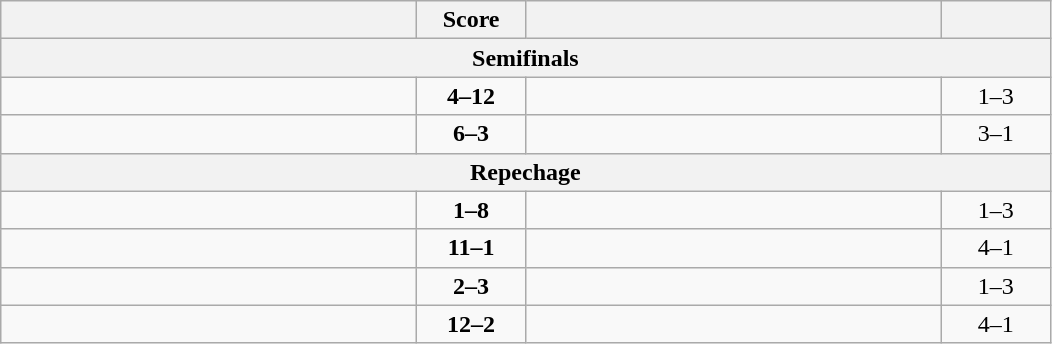<table class="wikitable" style="text-align: left;">
<tr>
<th align="right" width="270"></th>
<th width="65">Score</th>
<th align="left" width="270"></th>
<th width="65"></th>
</tr>
<tr>
<th colspan=4>Semifinals</th>
</tr>
<tr>
<td></td>
<td align="center"><strong>4–12</strong></td>
<td><strong></strong></td>
<td align=center>1–3 <strong></strong></td>
</tr>
<tr>
<td><strong></strong></td>
<td align="center"><strong>6–3</strong></td>
<td></td>
<td align=center>3–1 <strong></strong></td>
</tr>
<tr>
<th colspan=4>Repechage</th>
</tr>
<tr>
<td></td>
<td align="center"><strong>1–8</strong></td>
<td><strong></strong></td>
<td align=center>1–3 <strong></strong></td>
</tr>
<tr>
<td><strong></strong></td>
<td align="center"><strong>11–1</strong></td>
<td></td>
<td align=center>4–1 <strong></strong></td>
</tr>
<tr>
<td></td>
<td align="center"><strong>2–3</strong></td>
<td><strong></strong></td>
<td align=center>1–3 <strong></strong></td>
</tr>
<tr>
<td><strong></strong></td>
<td align="center"><strong>12–2</strong></td>
<td></td>
<td align=center>4–1 <strong></strong></td>
</tr>
</table>
